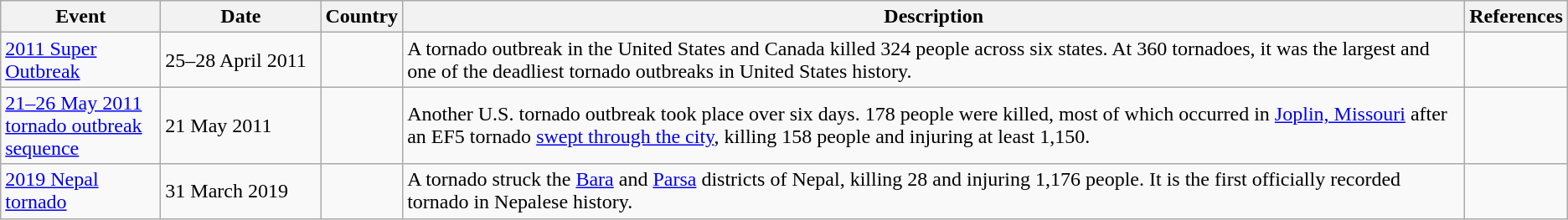<table class="wikitable sortable mw-collapsible">
<tr>
<th style="width:120px;">Event</th>
<th style="width:120px;">Date</th>
<th>Country</th>
<th>Description</th>
<th>References</th>
</tr>
<tr>
<td><a href='#'>2011 Super Outbreak</a></td>
<td>25–28 April 2011</td>
<td></td>
<td>A tornado outbreak in the United States and Canada killed 324 people across six states. At 360 tornadoes, it was the largest and one of the deadliest tornado outbreaks in United States history.</td>
<td></td>
</tr>
<tr>
<td><a href='#'>21–26 May 2011 tornado outbreak sequence</a></td>
<td>21 May 2011</td>
<td></td>
<td>Another U.S. tornado outbreak took place over six days. 178 people were killed, most of which occurred in <a href='#'>Joplin, Missouri</a> after an EF5 tornado <a href='#'>swept through the city</a>, killing 158 people and injuring at least 1,150.</td>
<td></td>
</tr>
<tr>
<td><a href='#'>2019 Nepal tornado</a></td>
<td>31 March 2019</td>
<td></td>
<td>A tornado struck the <a href='#'>Bara</a> and <a href='#'>Parsa</a> districts of Nepal, killing 28 and injuring 1,176 people. It is the first officially recorded tornado in Nepalese history.</td>
<td></td>
</tr>
</table>
